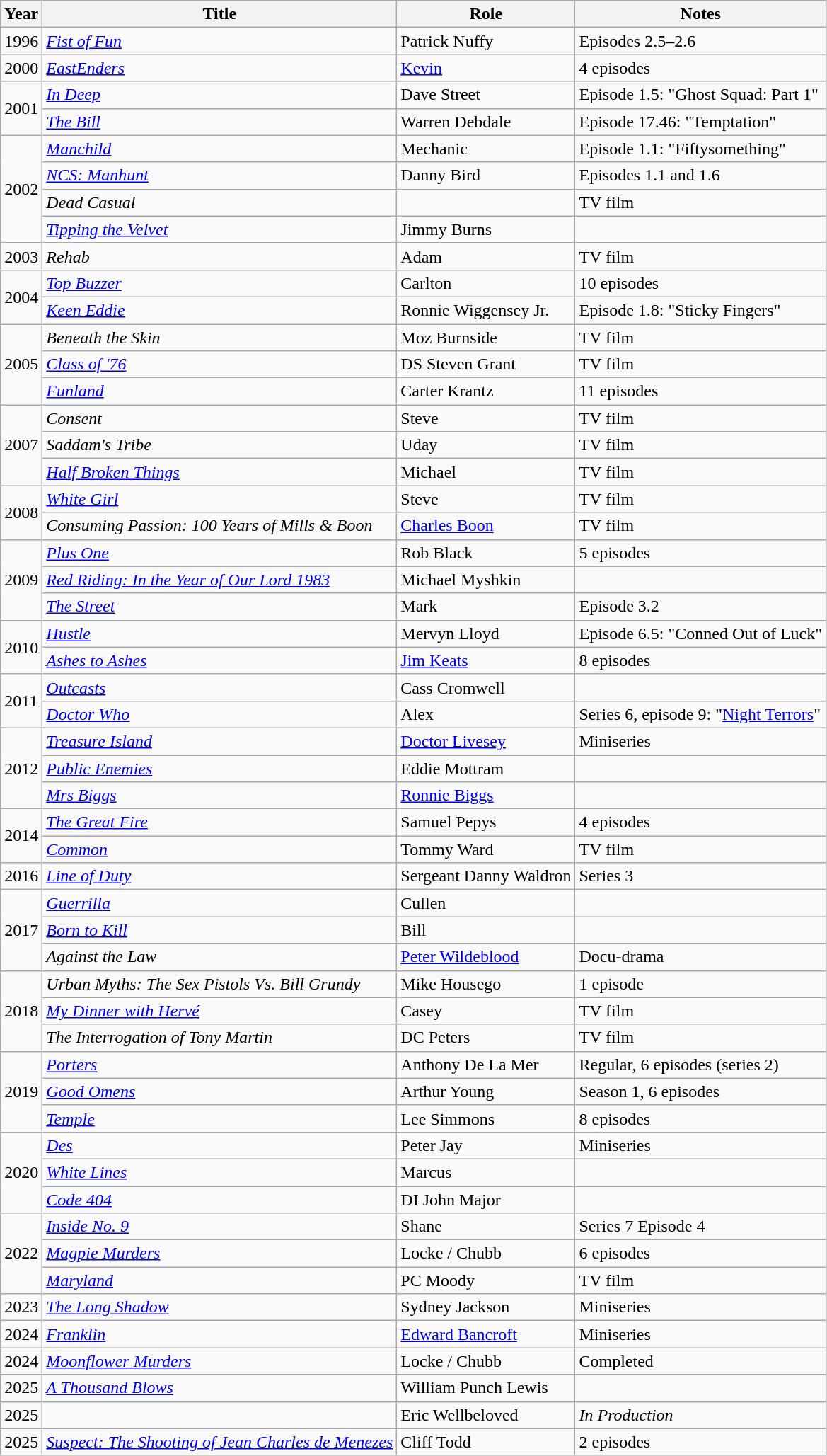<table class="wikitable plainrowheaders sortable">
<tr>
<th scope="col">Year</th>
<th scope="col">Title</th>
<th scope="col">Role</th>
<th class="unsortable">Notes</th>
</tr>
<tr>
<td>1996</td>
<td><em><a href='#'>Fist of Fun</a></em></td>
<td>Patrick Nuffy</td>
<td>Episodes 2.5–2.6</td>
</tr>
<tr>
<td>2000</td>
<td><em><a href='#'>EastEnders</a></em></td>
<td><a href='#'>Kevin</a></td>
<td>4 episodes</td>
</tr>
<tr>
<td rowspan="2">2001</td>
<td><em><a href='#'>In Deep</a></em></td>
<td>Dave Street</td>
<td>Episode 1.5: "Ghost Squad: Part 1"</td>
</tr>
<tr>
<td><em><a href='#'>The Bill</a></em></td>
<td>Warren Debdale</td>
<td>Episode 17.46: "Temptation"</td>
</tr>
<tr>
<td rowspan="4">2002</td>
<td><em><a href='#'>Manchild</a></em></td>
<td>Mechanic</td>
<td>Episode 1.1: "Fiftysomething"</td>
</tr>
<tr>
<td><em><a href='#'>NCS: Manhunt</a></em></td>
<td>Danny Bird</td>
<td>Episodes 1.1 and 1.6</td>
</tr>
<tr>
<td><em>Dead Casual</em></td>
<td></td>
<td>TV film</td>
</tr>
<tr>
<td><em><a href='#'>Tipping the Velvet</a></em></td>
<td>Jimmy Burns</td>
<td></td>
</tr>
<tr>
<td>2003</td>
<td><em>Rehab</em></td>
<td>Adam</td>
<td>TV film</td>
</tr>
<tr>
<td rowspan="2">2004</td>
<td><em><a href='#'>Top Buzzer</a></em></td>
<td>Carlton</td>
<td>10 episodes</td>
</tr>
<tr>
<td><em><a href='#'>Keen Eddie</a></em></td>
<td>Ronnie Wiggensey Jr.</td>
<td>Episode 1.8: "Sticky Fingers"</td>
</tr>
<tr>
<td rowspan="3">2005</td>
<td><em>Beneath the Skin</em></td>
<td>Moz Burnside</td>
<td>TV film</td>
</tr>
<tr>
<td><em><a href='#'>Class of '76</a></em></td>
<td>DS Steven Grant</td>
<td>TV film</td>
</tr>
<tr>
<td><em><a href='#'>Funland</a></em></td>
<td>Carter Krantz</td>
<td>11 episodes</td>
</tr>
<tr>
<td rowspan="3">2007</td>
<td><em>Consent</em></td>
<td>Steve</td>
<td>TV film</td>
</tr>
<tr>
<td><em>Saddam's Tribe</em></td>
<td>Uday</td>
<td>TV film</td>
</tr>
<tr>
<td><em><a href='#'>Half Broken Things</a></em></td>
<td>Michael</td>
<td>TV film</td>
</tr>
<tr>
<td rowspan="2">2008</td>
<td><em><a href='#'>White Girl</a></em></td>
<td>Steve</td>
<td>TV film</td>
</tr>
<tr>
<td><em>Consuming Passion: 100 Years of Mills & Boon</em></td>
<td><a href='#'>Charles Boon</a></td>
<td>TV film</td>
</tr>
<tr>
<td rowspan="3">2009</td>
<td><em><a href='#'>Plus One</a></em></td>
<td>Rob Black</td>
<td>5 episodes</td>
</tr>
<tr>
<td><em><a href='#'>Red Riding: In the Year of Our Lord 1983</a></em></td>
<td>Michael Myshkin</td>
<td></td>
</tr>
<tr>
<td><em><a href='#'>The Street</a></em></td>
<td>Mark</td>
<td>Episode 3.2</td>
</tr>
<tr>
<td rowspan="2">2010</td>
<td><em><a href='#'>Hustle</a></em></td>
<td>Mervyn Lloyd</td>
<td>Episode 6.5: "Conned Out of Luck"</td>
</tr>
<tr>
<td><em><a href='#'>Ashes to Ashes</a></em></td>
<td><a href='#'>Jim Keats</a></td>
<td>8 episodes</td>
</tr>
<tr>
<td rowspan="2">2011</td>
<td><em><a href='#'>Outcasts</a></em></td>
<td>Cass Cromwell</td>
<td></td>
</tr>
<tr>
<td><em><a href='#'>Doctor Who</a></em></td>
<td>Alex</td>
<td>Series 6, episode 9: "<a href='#'>Night Terrors</a>"</td>
</tr>
<tr>
<td rowspan="3">2012</td>
<td><em><a href='#'>Treasure Island</a></em></td>
<td><a href='#'>Doctor Livesey</a></td>
<td>Miniseries</td>
</tr>
<tr>
<td><em><a href='#'>Public Enemies</a></em></td>
<td>Eddie Mottram</td>
<td></td>
</tr>
<tr>
<td><em><a href='#'>Mrs Biggs</a></em></td>
<td><a href='#'>Ronnie Biggs</a></td>
<td></td>
</tr>
<tr>
<td rowspan="2">2014</td>
<td><em><a href='#'>The Great Fire</a></em></td>
<td>Samuel Pepys</td>
<td>4 episodes</td>
</tr>
<tr>
<td><em><a href='#'>Common</a></em></td>
<td>Tommy Ward</td>
<td>TV film</td>
</tr>
<tr>
<td rowspan="1">2016</td>
<td><em><a href='#'>Line of Duty</a></em></td>
<td>Sergeant Danny Waldron</td>
<td>Series 3</td>
</tr>
<tr>
<td rowspan="3">2017</td>
<td><em><a href='#'>Guerrilla</a></em></td>
<td>Cullen</td>
<td></td>
</tr>
<tr>
<td><em><a href='#'>Born to Kill</a></em></td>
<td>Bill</td>
<td></td>
</tr>
<tr>
<td><em>Against the Law</em></td>
<td><a href='#'>Peter Wildeblood</a></td>
<td>Docu-drama</td>
</tr>
<tr>
<td rowspan="3">2018</td>
<td><em>Urban Myths: The Sex Pistols Vs. Bill Grundy</em></td>
<td>Mike Housego</td>
<td>1 episode</td>
</tr>
<tr>
<td><em><a href='#'>My Dinner with Hervé</a></em></td>
<td>Casey</td>
<td>TV film</td>
</tr>
<tr>
<td><em>The Interrogation of Tony Martin</em></td>
<td>DC Peters</td>
<td>TV film</td>
</tr>
<tr>
<td rowspan="3">2019</td>
<td><em><a href='#'>Porters</a></em></td>
<td>Anthony De La Mer</td>
<td>Regular, 6 episodes (series 2)</td>
</tr>
<tr>
<td><em><a href='#'>Good Omens</a></em></td>
<td>Arthur Young</td>
<td>Season 1, 6 episodes</td>
</tr>
<tr>
<td><em><a href='#'>Temple</a></em></td>
<td>Lee Simmons</td>
<td>8 episodes</td>
</tr>
<tr>
<td rowspan="3">2020</td>
<td><em><a href='#'>Des</a></em></td>
<td>Peter Jay</td>
<td>Miniseries</td>
</tr>
<tr>
<td><em><a href='#'>White Lines</a></em></td>
<td>Marcus</td>
<td></td>
</tr>
<tr>
<td><em><a href='#'>Code 404</a></em></td>
<td>DI John Major</td>
</tr>
<tr>
<td rowspan="3">2022</td>
<td><em><a href='#'>Inside No. 9</a></em></td>
<td>Shane</td>
<td>Series 7 Episode 4</td>
</tr>
<tr>
<td><em><a href='#'>Magpie Murders</a></em></td>
<td>Locke / Chubb</td>
<td>6 episodes</td>
</tr>
<tr>
<td><em><a href='#'>Maryland</a></em></td>
<td>PC Moody</td>
<td>TV film</td>
</tr>
<tr>
<td>2023</td>
<td><em><a href='#'>The Long Shadow</a></em></td>
<td>Sydney Jackson</td>
<td>Miniseries</td>
</tr>
<tr>
<td>2024</td>
<td><em><a href='#'>Franklin</a></em></td>
<td><a href='#'>Edward Bancroft</a></td>
<td>Miniseries</td>
</tr>
<tr>
<td>2024</td>
<td><em><a href='#'>Moonflower Murders</a></em></td>
<td>Locke / Chubb</td>
<td>Completed</td>
</tr>
<tr>
<td>2025</td>
<td><em><a href='#'>A Thousand Blows</a></em></td>
<td>William Punch Lewis</td>
<td></td>
</tr>
<tr>
<td>2025</td>
<td></td>
<td>Eric Wellbeloved</td>
<td><em>In Production</em></td>
</tr>
<tr>
<td>2025</td>
<td><em><a href='#'>Suspect: The Shooting of Jean Charles de Menezes</a></em></td>
<td>Cliff Todd</td>
<td>2 episodes</td>
</tr>
</table>
